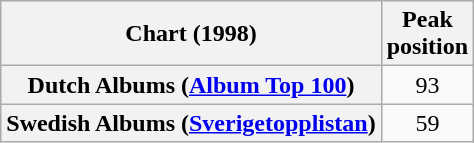<table class="wikitable sortable plainrowheaders">
<tr>
<th>Chart (1998)</th>
<th>Peak<br>position</th>
</tr>
<tr>
<th scope="row">Dutch Albums (<a href='#'>Album Top 100</a>)</th>
<td align="center">93</td>
</tr>
<tr>
<th scope="row">Swedish Albums (<a href='#'>Sverigetopplistan</a>)</th>
<td align="center">59</td>
</tr>
</table>
